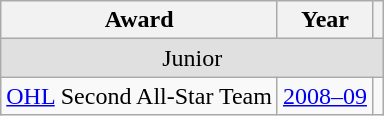<table class="wikitable">
<tr>
<th>Award</th>
<th>Year</th>
<th></th>
</tr>
<tr ALIGN="center" bgcolor="#e0e0e0">
<td colspan="3">Junior</td>
</tr>
<tr>
<td><a href='#'>OHL</a> Second All-Star Team</td>
<td><a href='#'>2008–09</a></td>
<td></td>
</tr>
</table>
